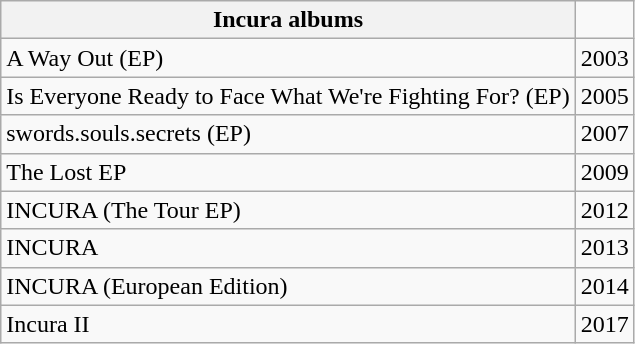<table class="wikitable">
<tr>
<th>Incura albums</th>
</tr>
<tr>
<td>A Way Out (EP)</td>
<td>2003</td>
</tr>
<tr>
<td>Is Everyone Ready to Face What We're Fighting For? (EP)</td>
<td>2005</td>
</tr>
<tr>
<td>swords.souls.secrets (EP)</td>
<td>2007</td>
</tr>
<tr>
<td>The Lost EP</td>
<td>2009</td>
</tr>
<tr>
<td>INCURA (The Tour EP)</td>
<td>2012</td>
</tr>
<tr>
<td>INCURA</td>
<td>2013</td>
</tr>
<tr>
<td>INCURA (European Edition)</td>
<td>2014</td>
</tr>
<tr>
<td>Incura II</td>
<td>2017</td>
</tr>
</table>
